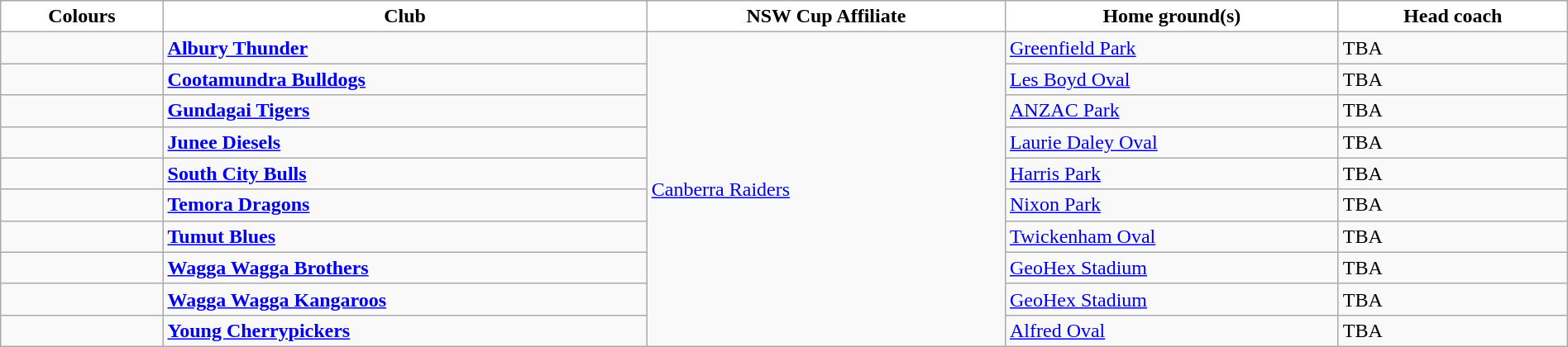<table class="wikitable" style="width:100%; ">
<tr>
<th style="background:white">Colours</th>
<th style="background:white">Club</th>
<th style="background:white">NSW Cup Affiliate</th>
<th style="background:white">Home ground(s)</th>
<th style="background:white">Head coach</th>
</tr>
<tr>
<td></td>
<td><strong><a href='#'>Albury Thunder</a></strong></td>
<td rowspan="10"> <a href='#'>Canberra Raiders</a></td>
<td><a href='#'>Greenfield Park</a></td>
<td>TBA</td>
</tr>
<tr>
<td></td>
<td><strong><a href='#'>Cootamundra Bulldogs</a></strong></td>
<td><a href='#'>Les Boyd Oval</a></td>
<td>TBA</td>
</tr>
<tr>
<td></td>
<td><strong><a href='#'>Gundagai Tigers</a></strong></td>
<td><a href='#'>ANZAC Park</a></td>
<td>TBA</td>
</tr>
<tr>
<td></td>
<td><strong><a href='#'>Junee Diesels</a></strong></td>
<td><a href='#'>Laurie Daley Oval</a></td>
<td>TBA</td>
</tr>
<tr>
<td></td>
<td><strong><a href='#'>South City Bulls</a></strong></td>
<td><a href='#'>Harris Park</a></td>
<td>TBA</td>
</tr>
<tr>
<td></td>
<td><strong><a href='#'>Temora Dragons</a></strong></td>
<td><a href='#'>Nixon Park</a></td>
<td>TBA</td>
</tr>
<tr>
<td></td>
<td><strong><a href='#'>Tumut Blues</a></strong></td>
<td><a href='#'>Twickenham Oval</a></td>
<td>TBA</td>
</tr>
<tr>
<td></td>
<td><strong><a href='#'>Wagga Wagga Brothers</a></strong></td>
<td><a href='#'>GeoHex Stadium</a></td>
<td>TBA</td>
</tr>
<tr>
<td></td>
<td><strong><a href='#'>Wagga Wagga Kangaroos</a></strong></td>
<td><a href='#'>GeoHex Stadium</a></td>
<td>TBA</td>
</tr>
<tr>
<td></td>
<td><strong><a href='#'>Young Cherrypickers</a></strong></td>
<td><a href='#'>Alfred Oval</a></td>
<td>TBA</td>
</tr>
</table>
